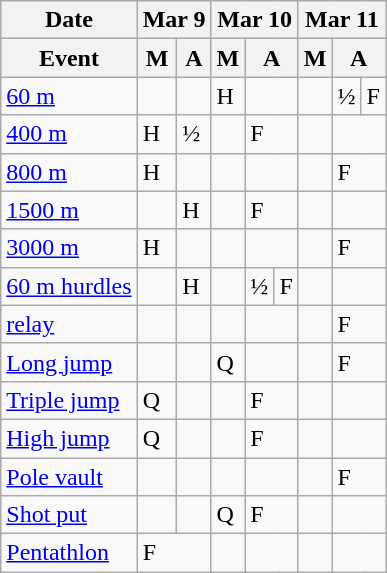<table class="wikitable athletics-schedule">
<tr>
<th>Date</th>
<th colspan=2>Mar 9</th>
<th colspan=3>Mar 10</th>
<th colspan="3">Mar 11</th>
</tr>
<tr>
<th>Event</th>
<th>M</th>
<th>A</th>
<th>M</th>
<th colspan=2>A</th>
<th>M</th>
<th colspan="2">A</th>
</tr>
<tr>
<td class="event"><a href='#'>60 m</a></td>
<td></td>
<td></td>
<td class="heats">H</td>
<td colspan="2"></td>
<td></td>
<td class="semifinals">½</td>
<td class="final">F</td>
</tr>
<tr>
<td class="event"><a href='#'>400 m</a></td>
<td class="heats">H</td>
<td class="semifinals">½</td>
<td></td>
<td class="final" colspan=2>F</td>
<td></td>
<td colspan="2"></td>
</tr>
<tr>
<td class="event"><a href='#'>800 m</a></td>
<td class="heats">H</td>
<td></td>
<td></td>
<td colspan="2"></td>
<td></td>
<td class="final" colspan="2">F</td>
</tr>
<tr>
<td class="event"><a href='#'>1500 m</a></td>
<td></td>
<td class="heats">H</td>
<td></td>
<td class="final" colspan="2">F</td>
<td></td>
<td colspan="2"></td>
</tr>
<tr>
<td class="event"><a href='#'>3000 m</a></td>
<td class="heats">H</td>
<td></td>
<td></td>
<td colspan=2></td>
<td></td>
<td class="final" colspan=2>F</td>
</tr>
<tr>
<td class="event"><a href='#'>60 m hurdles</a></td>
<td></td>
<td class="heats">H</td>
<td></td>
<td class="semifinals">½</td>
<td class="final">F</td>
<td></td>
<td colspan="2"></td>
</tr>
<tr>
<td class="event"><a href='#'> relay</a></td>
<td></td>
<td></td>
<td></td>
<td colspan="2"></td>
<td></td>
<td class="final" colspan="2">F</td>
</tr>
<tr>
<td class="event"><a href='#'>Long jump</a></td>
<td></td>
<td></td>
<td class="qualifiers">Q</td>
<td colspan=2></td>
<td></td>
<td class="final" colspan=2>F</td>
</tr>
<tr>
<td class="event"><a href='#'>Triple jump</a></td>
<td class="qualifiers">Q</td>
<td></td>
<td></td>
<td class="final" colspan=2>F</td>
<td></td>
<td colspan=2></td>
</tr>
<tr>
<td class="event"><a href='#'>High jump</a></td>
<td class="qualifiers">Q</td>
<td></td>
<td></td>
<td class="final" colspan=2>F</td>
<td></td>
<td colspan=2></td>
</tr>
<tr>
<td class="event"><a href='#'>Pole vault</a></td>
<td></td>
<td></td>
<td></td>
<td colspan=2></td>
<td></td>
<td class="final" colspan=2>F</td>
</tr>
<tr>
<td class="event"><a href='#'>Shot put</a></td>
<td></td>
<td></td>
<td class="qualifiers">Q</td>
<td class="final" colspan="2">F</td>
<td></td>
<td colspan="2"></td>
</tr>
<tr>
<td class="event"><a href='#'>Pentathlon</a></td>
<td class="final" colspan=2>F</td>
<td></td>
<td colspan=2></td>
<td></td>
<td colspan=2></td>
</tr>
</table>
